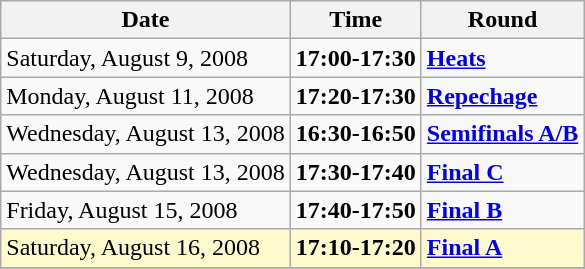<table class="wikitable">
<tr>
<th>Date</th>
<th>Time</th>
<th>Round</th>
</tr>
<tr>
<td>Saturday, August 9, 2008</td>
<td><strong>17:00-17:30</strong></td>
<td><strong><a href='#'>Heats</a></strong></td>
</tr>
<tr>
<td>Monday, August 11, 2008</td>
<td><strong>17:20-17:30</strong></td>
<td><strong> <a href='#'>Repechage</a></strong></td>
</tr>
<tr>
<td>Wednesday, August 13, 2008</td>
<td><strong>16:30-16:50</strong></td>
<td><strong> <a href='#'>Semifinals A/B</a></strong></td>
</tr>
<tr>
<td>Wednesday, August 13, 2008</td>
<td><strong>17:30-17:40</strong></td>
<td><strong> <a href='#'>Final C</a></strong></td>
</tr>
<tr>
<td>Friday, August 15, 2008</td>
<td><strong>17:40-17:50</strong></td>
<td><strong>  <a href='#'>Final B</a></strong></td>
</tr>
<tr>
<td style=background:lemonchiffon>Saturday, August 16, 2008</td>
<td style=background:lemonchiffon><strong>17:10-17:20 </strong></td>
<td style=background:lemonchiffon><strong>  <a href='#'>Final A</a></strong></td>
</tr>
<tr>
</tr>
</table>
